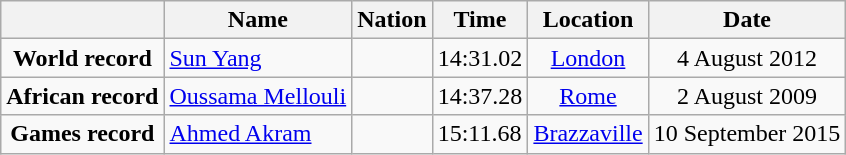<table class=wikitable style=text-align:center>
<tr>
<th></th>
<th>Name</th>
<th>Nation</th>
<th>Time</th>
<th>Location</th>
<th>Date</th>
</tr>
<tr>
<td><strong>World record</strong></td>
<td align=left><a href='#'>Sun Yang</a></td>
<td align=left></td>
<td align=left>14:31.02</td>
<td><a href='#'>London</a></td>
<td>4 August 2012</td>
</tr>
<tr>
<td><strong>African record</strong></td>
<td align=left><a href='#'>Oussama Mellouli</a></td>
<td align=left></td>
<td align=left>14:37.28</td>
<td><a href='#'>Rome</a></td>
<td>2 August 2009</td>
</tr>
<tr>
<td><strong>Games record</strong></td>
<td align=left><a href='#'>Ahmed Akram</a></td>
<td align=left></td>
<td align=left>15:11.68</td>
<td><a href='#'>Brazzaville</a></td>
<td>10 September 2015</td>
</tr>
</table>
